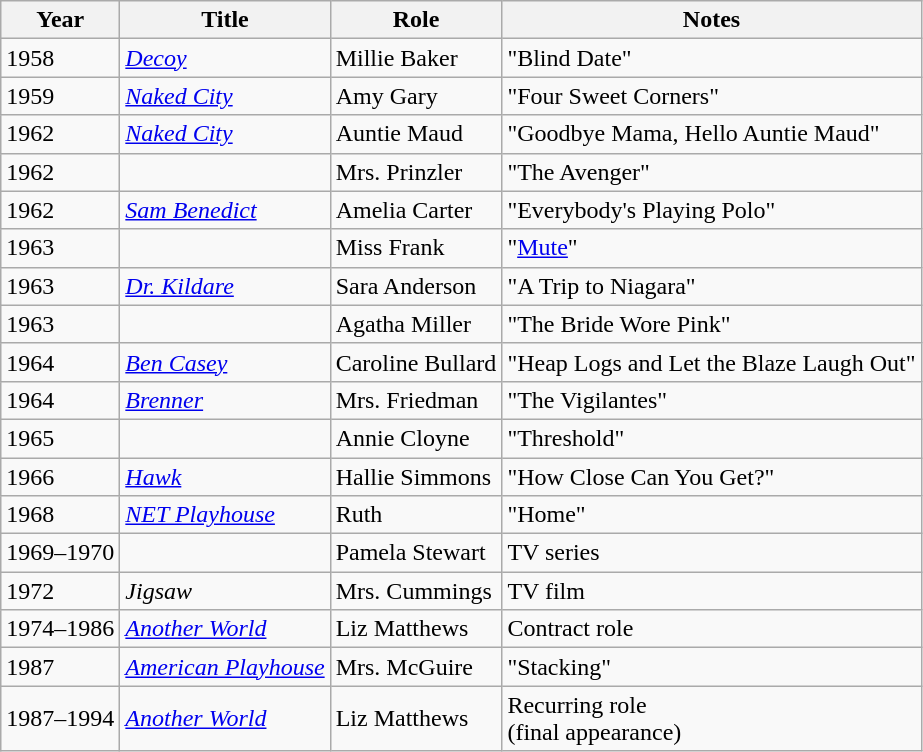<table class="wikitable sortable">
<tr>
<th>Year</th>
<th>Title</th>
<th>Role</th>
<th class="unsortable">Notes</th>
</tr>
<tr>
<td>1958</td>
<td><em><a href='#'>Decoy</a></em></td>
<td>Millie Baker</td>
<td>"Blind Date"</td>
</tr>
<tr>
<td>1959</td>
<td><em><a href='#'>Naked City</a></em></td>
<td>Amy Gary</td>
<td>"Four Sweet Corners"</td>
</tr>
<tr>
<td>1962</td>
<td><em><a href='#'>Naked City</a></em></td>
<td>Auntie Maud</td>
<td>"Goodbye Mama, Hello Auntie Maud"</td>
</tr>
<tr>
<td>1962</td>
<td><em></em></td>
<td>Mrs. Prinzler</td>
<td>"The Avenger"</td>
</tr>
<tr>
<td>1962</td>
<td><em><a href='#'>Sam Benedict</a></em></td>
<td>Amelia Carter</td>
<td>"Everybody's Playing Polo"</td>
</tr>
<tr>
<td>1963</td>
<td><em></em></td>
<td>Miss Frank</td>
<td>"<a href='#'>Mute</a>"</td>
</tr>
<tr>
<td>1963</td>
<td><em><a href='#'>Dr. Kildare</a></em></td>
<td>Sara Anderson</td>
<td>"A Trip to Niagara"</td>
</tr>
<tr>
<td>1963</td>
<td><em></em></td>
<td>Agatha Miller</td>
<td>"The Bride Wore Pink"</td>
</tr>
<tr>
<td>1964</td>
<td><em><a href='#'>Ben Casey</a></em></td>
<td>Caroline Bullard</td>
<td>"Heap Logs and Let the Blaze Laugh Out"</td>
</tr>
<tr>
<td>1964</td>
<td><em><a href='#'>Brenner</a></em></td>
<td>Mrs. Friedman</td>
<td>"The Vigilantes"</td>
</tr>
<tr>
<td>1965</td>
<td><em></em></td>
<td>Annie Cloyne</td>
<td>"Threshold"</td>
</tr>
<tr>
<td>1966</td>
<td><em><a href='#'>Hawk</a></em></td>
<td>Hallie Simmons</td>
<td>"How Close Can You Get?"</td>
</tr>
<tr>
<td>1968</td>
<td><em><a href='#'>NET Playhouse</a></em></td>
<td>Ruth</td>
<td>"Home"</td>
</tr>
<tr>
<td>1969–1970</td>
<td><em></em></td>
<td>Pamela Stewart</td>
<td>TV series</td>
</tr>
<tr>
<td>1972</td>
<td><em>Jigsaw</em></td>
<td>Mrs. Cummings</td>
<td>TV film</td>
</tr>
<tr>
<td>1974–1986</td>
<td><em><a href='#'>Another World</a></em></td>
<td>Liz Matthews</td>
<td>Contract role</td>
</tr>
<tr>
<td>1987</td>
<td><em><a href='#'>American Playhouse</a></em></td>
<td>Mrs. McGuire</td>
<td>"Stacking"</td>
</tr>
<tr>
<td>1987–1994</td>
<td><em><a href='#'>Another World</a></em></td>
<td>Liz Matthews</td>
<td>Recurring role<br>(final appearance)</td>
</tr>
</table>
